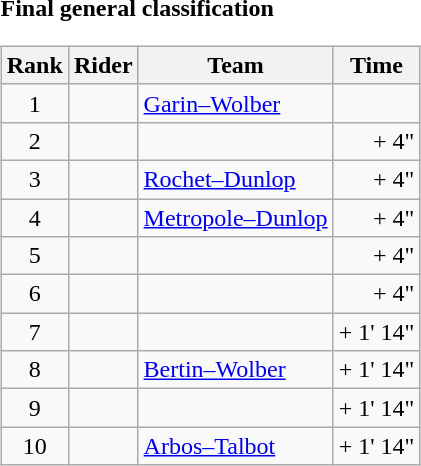<table>
<tr>
<td><strong>Final general classification</strong><br><table class="wikitable">
<tr>
<th scope="col">Rank</th>
<th scope="col">Rider</th>
<th scope="col">Team</th>
<th scope="col">Time</th>
</tr>
<tr>
<td style="text-align:center;">1</td>
<td></td>
<td><a href='#'>Garin–Wolber</a></td>
<td style="text-align:right;"></td>
</tr>
<tr>
<td style="text-align:center;">2</td>
<td></td>
<td></td>
<td style="text-align:right;">+ 4"</td>
</tr>
<tr>
<td style="text-align:center;">3</td>
<td></td>
<td><a href='#'>Rochet–Dunlop</a></td>
<td style="text-align:right;">+ 4"</td>
</tr>
<tr>
<td style="text-align:center;">4</td>
<td></td>
<td><a href='#'>Metropole–Dunlop</a></td>
<td style="text-align:right;">+ 4"</td>
</tr>
<tr>
<td style="text-align:center;">5</td>
<td></td>
<td></td>
<td style="text-align:right;">+ 4"</td>
</tr>
<tr>
<td style="text-align:center;">6</td>
<td></td>
<td></td>
<td style="text-align:right;">+ 4"</td>
</tr>
<tr>
<td style="text-align:center;">7</td>
<td></td>
<td></td>
<td style="text-align:right;">+ 1' 14"</td>
</tr>
<tr>
<td style="text-align:center;">8</td>
<td></td>
<td><a href='#'>Bertin–Wolber</a></td>
<td style="text-align:right;">+ 1' 14"</td>
</tr>
<tr>
<td style="text-align:center;">9</td>
<td></td>
<td></td>
<td style="text-align:right;">+ 1' 14"</td>
</tr>
<tr>
<td style="text-align:center;">10</td>
<td></td>
<td><a href='#'>Arbos–Talbot</a></td>
<td style="text-align:right;">+ 1' 14"</td>
</tr>
</table>
</td>
</tr>
</table>
